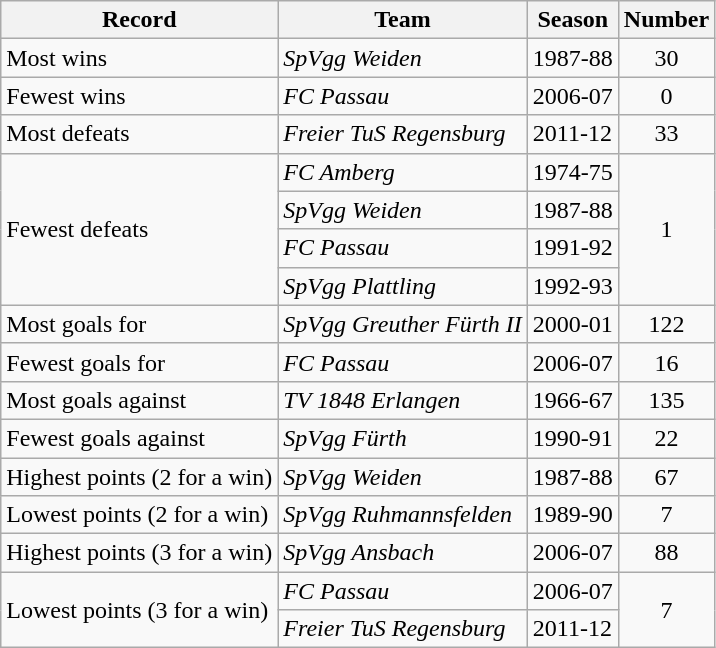<table class="wikitable">
<tr>
<th>Record</th>
<th>Team</th>
<th>Season</th>
<th>Number</th>
</tr>
<tr>
<td align="left">Most wins</td>
<td align="left"><em>SpVgg Weiden</em></td>
<td align="left">1987-88</td>
<td align="center">30</td>
</tr>
<tr>
<td align="left">Fewest wins</td>
<td align="left"><em>FC Passau</em></td>
<td align="left">2006-07</td>
<td align="center">0</td>
</tr>
<tr>
<td align="left">Most defeats</td>
<td align="left"><em>Freier TuS Regensburg</em></td>
<td align="left">2011-12</td>
<td align="center">33</td>
</tr>
<tr>
<td align="left" rowspan=4>Fewest defeats</td>
<td align="left"><em>FC Amberg</em></td>
<td align="left">1974-75</td>
<td align="center" rowspan=4>1</td>
</tr>
<tr>
<td align="left"><em>SpVgg Weiden</em></td>
<td align="left">1987-88</td>
</tr>
<tr>
<td align="left"><em>FC Passau</em></td>
<td align="left">1991-92</td>
</tr>
<tr>
<td align="left"><em>SpVgg Plattling</em></td>
<td align="left">1992-93</td>
</tr>
<tr>
<td align="left">Most goals for</td>
<td align="left"><em>SpVgg Greuther Fürth II</em></td>
<td align="left">2000-01</td>
<td align="center">122</td>
</tr>
<tr>
<td align="left">Fewest goals for</td>
<td align="left"><em>FC Passau</em></td>
<td align="left">2006-07</td>
<td align="center">16</td>
</tr>
<tr>
<td align="left">Most goals against</td>
<td align="left"><em>TV 1848 Erlangen</em></td>
<td align="left">1966-67</td>
<td align="center">135</td>
</tr>
<tr>
<td align="left">Fewest goals against</td>
<td align="left"><em>SpVgg Fürth</em></td>
<td align="left">1990-91</td>
<td align="center">22</td>
</tr>
<tr>
<td align="left">Highest points (2 for a win)</td>
<td align="left"><em>SpVgg Weiden</em></td>
<td align="left">1987-88</td>
<td align="center">67</td>
</tr>
<tr>
<td align="left">Lowest points (2 for a win)</td>
<td align="left"><em>SpVgg Ruhmannsfelden</em></td>
<td align="left">1989-90</td>
<td align="center">7</td>
</tr>
<tr |->
<td align="left">Highest points (3 for a win)</td>
<td align="left"><em>SpVgg Ansbach</em></td>
<td align="left">2006-07</td>
<td align="center">88</td>
</tr>
<tr>
<td align="left"  rowspan=2>Lowest points (3 for a win)</td>
<td align="left"><em>FC Passau</em></td>
<td align="left">2006-07</td>
<td align="center"  rowspan=2>7</td>
</tr>
<tr>
<td align="left"><em>Freier TuS Regensburg</em></td>
<td align="left">2011-12</td>
</tr>
</table>
